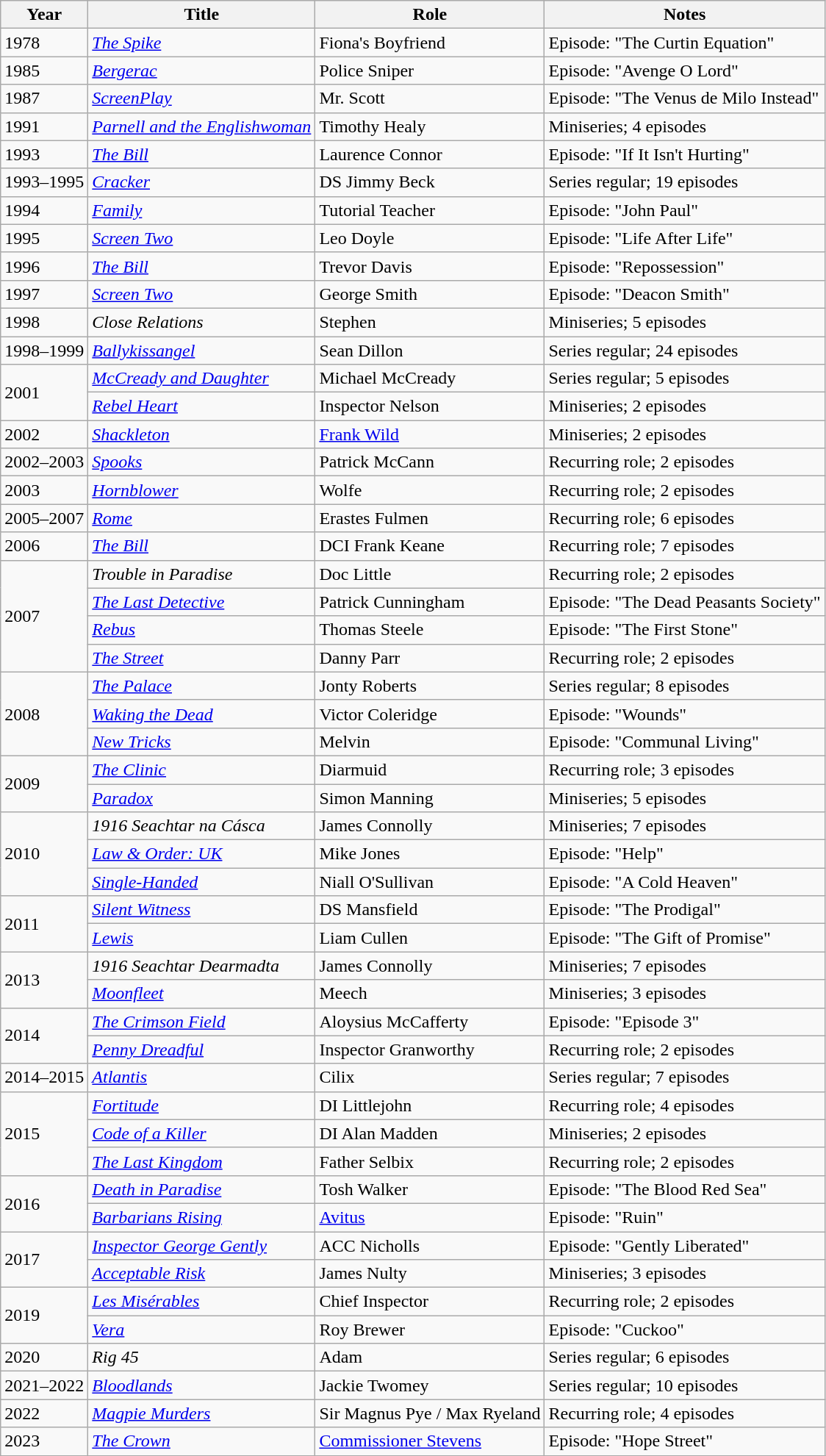<table class="wikitable sortable">
<tr>
<th>Year</th>
<th>Title</th>
<th>Role</th>
<th>Notes</th>
</tr>
<tr>
<td>1978</td>
<td><em><a href='#'>The Spike</a></em></td>
<td>Fiona's Boyfriend</td>
<td>Episode: "The Curtin Equation"</td>
</tr>
<tr>
<td>1985</td>
<td><em><a href='#'>Bergerac</a></em></td>
<td>Police Sniper</td>
<td>Episode: "Avenge O Lord"</td>
</tr>
<tr>
<td>1987</td>
<td><em><a href='#'>ScreenPlay</a></em></td>
<td>Mr. Scott</td>
<td>Episode: "The Venus de Milo Instead"</td>
</tr>
<tr>
<td>1991</td>
<td><em><a href='#'>Parnell and the Englishwoman</a></em></td>
<td>Timothy Healy</td>
<td>Miniseries; 4 episodes</td>
</tr>
<tr>
<td>1993</td>
<td><em><a href='#'>The Bill</a></em></td>
<td>Laurence Connor</td>
<td>Episode: "If It Isn't Hurting"</td>
</tr>
<tr>
<td>1993–1995</td>
<td><em><a href='#'>Cracker</a></em></td>
<td>DS Jimmy Beck</td>
<td>Series regular; 19 episodes</td>
</tr>
<tr>
<td>1994</td>
<td><em><a href='#'>Family</a></em></td>
<td>Tutorial Teacher</td>
<td>Episode: "John Paul"</td>
</tr>
<tr>
<td>1995</td>
<td><em><a href='#'>Screen Two</a></em></td>
<td>Leo Doyle</td>
<td>Episode: "Life After Life"</td>
</tr>
<tr>
<td>1996</td>
<td><em><a href='#'>The Bill</a></em></td>
<td>Trevor Davis</td>
<td>Episode: "Repossession"</td>
</tr>
<tr>
<td>1997</td>
<td><em><a href='#'>Screen Two</a></em></td>
<td>George Smith</td>
<td>Episode: "Deacon Smith"</td>
</tr>
<tr>
<td>1998</td>
<td><em>Close Relations</em></td>
<td>Stephen</td>
<td>Miniseries; 5 episodes</td>
</tr>
<tr>
<td>1998–1999</td>
<td><em><a href='#'>Ballykissangel</a></em></td>
<td>Sean Dillon</td>
<td>Series regular; 24 episodes</td>
</tr>
<tr>
<td rowspan="2">2001</td>
<td><em><a href='#'>McCready and Daughter</a></em></td>
<td>Michael McCready</td>
<td>Series regular; 5 episodes</td>
</tr>
<tr>
<td><em><a href='#'>Rebel Heart</a></em></td>
<td>Inspector Nelson</td>
<td>Miniseries; 2 episodes</td>
</tr>
<tr>
<td>2002</td>
<td><em><a href='#'>Shackleton</a></em></td>
<td><a href='#'>Frank Wild</a></td>
<td>Miniseries; 2 episodes</td>
</tr>
<tr>
<td>2002–2003</td>
<td><em><a href='#'>Spooks</a></em></td>
<td>Patrick McCann</td>
<td>Recurring role; 2 episodes</td>
</tr>
<tr>
<td>2003</td>
<td><em><a href='#'>Hornblower</a></em></td>
<td>Wolfe</td>
<td>Recurring role; 2 episodes</td>
</tr>
<tr>
<td>2005–2007</td>
<td><em><a href='#'>Rome</a></em></td>
<td>Erastes Fulmen</td>
<td>Recurring role; 6 episodes</td>
</tr>
<tr>
<td>2006</td>
<td><em><a href='#'>The Bill</a></em></td>
<td>DCI Frank Keane</td>
<td>Recurring role; 7 episodes</td>
</tr>
<tr>
<td rowspan="4">2007</td>
<td><em>Trouble in Paradise</em></td>
<td>Doc Little</td>
<td>Recurring role; 2 episodes</td>
</tr>
<tr>
<td><em><a href='#'>The Last Detective</a></em></td>
<td>Patrick Cunningham</td>
<td>Episode: "The Dead Peasants Society"</td>
</tr>
<tr>
<td><em><a href='#'>Rebus</a></em></td>
<td>Thomas Steele</td>
<td>Episode: "The First Stone"</td>
</tr>
<tr>
<td><em><a href='#'>The Street</a></em></td>
<td>Danny Parr</td>
<td>Recurring role; 2 episodes</td>
</tr>
<tr>
<td rowspan="3">2008</td>
<td><em><a href='#'>The Palace</a></em></td>
<td>Jonty Roberts</td>
<td>Series regular; 8 episodes</td>
</tr>
<tr>
<td><em><a href='#'>Waking the Dead</a></em></td>
<td>Victor Coleridge</td>
<td>Episode: "Wounds"</td>
</tr>
<tr>
<td><em><a href='#'>New Tricks</a></em></td>
<td>Melvin</td>
<td>Episode: "Communal Living"</td>
</tr>
<tr>
<td rowspan="2">2009</td>
<td><em><a href='#'>The Clinic</a></em></td>
<td>Diarmuid</td>
<td>Recurring role; 3 episodes</td>
</tr>
<tr>
<td><em><a href='#'>Paradox</a></em></td>
<td>Simon Manning</td>
<td>Miniseries; 5 episodes</td>
</tr>
<tr>
<td rowspan="3">2010</td>
<td><em>1916 Seachtar na Cásca</em></td>
<td>James Connolly</td>
<td>Miniseries; 7 episodes</td>
</tr>
<tr>
<td><em><a href='#'>Law & Order: UK</a></em></td>
<td>Mike Jones</td>
<td>Episode: "Help"</td>
</tr>
<tr>
<td><em><a href='#'>Single-Handed</a></em></td>
<td>Niall O'Sullivan</td>
<td>Episode: "A Cold Heaven"</td>
</tr>
<tr>
<td rowspan="2">2011</td>
<td><em><a href='#'>Silent Witness</a></em></td>
<td>DS Mansfield</td>
<td>Episode: "The Prodigal"</td>
</tr>
<tr>
<td><em><a href='#'>Lewis</a></em></td>
<td>Liam Cullen</td>
<td>Episode: "The Gift of Promise"</td>
</tr>
<tr>
<td rowspan="2">2013</td>
<td><em>1916 Seachtar Dearmadta</em></td>
<td>James Connolly</td>
<td>Miniseries; 7 episodes</td>
</tr>
<tr>
<td><em><a href='#'>Moonfleet</a></em></td>
<td>Meech</td>
<td>Miniseries; 3 episodes</td>
</tr>
<tr>
<td rowspan="2">2014</td>
<td><em><a href='#'>The Crimson Field</a></em></td>
<td>Aloysius McCafferty</td>
<td>Episode: "Episode 3"</td>
</tr>
<tr>
<td><em><a href='#'>Penny Dreadful</a></em></td>
<td>Inspector Granworthy</td>
<td>Recurring role; 2 episodes</td>
</tr>
<tr>
<td>2014–2015</td>
<td><em><a href='#'>Atlantis</a></em></td>
<td>Cilix</td>
<td>Series regular; 7 episodes</td>
</tr>
<tr>
<td rowspan="3">2015</td>
<td><em><a href='#'>Fortitude</a></em></td>
<td>DI Littlejohn</td>
<td>Recurring role; 4 episodes</td>
</tr>
<tr>
<td><em><a href='#'>Code of a Killer</a></em></td>
<td>DI Alan Madden</td>
<td>Miniseries; 2 episodes</td>
</tr>
<tr>
<td><em><a href='#'>The Last Kingdom</a></em></td>
<td>Father Selbix</td>
<td>Recurring role; 2 episodes</td>
</tr>
<tr>
<td rowspan="2">2016</td>
<td><em><a href='#'>Death in Paradise</a></em></td>
<td>Tosh Walker</td>
<td>Episode: "The Blood Red Sea"</td>
</tr>
<tr>
<td><em><a href='#'>Barbarians Rising</a></em></td>
<td><a href='#'>Avitus</a></td>
<td>Episode: "Ruin"</td>
</tr>
<tr>
<td rowspan="2">2017</td>
<td><em><a href='#'>Inspector George Gently</a></em></td>
<td>ACC Nicholls</td>
<td>Episode: "Gently Liberated"</td>
</tr>
<tr>
<td><em><a href='#'>Acceptable Risk</a></em></td>
<td>James Nulty</td>
<td>Miniseries; 3 episodes</td>
</tr>
<tr>
<td rowspan="2">2019</td>
<td><em><a href='#'>Les Misérables</a></em></td>
<td>Chief Inspector</td>
<td>Recurring role; 2 episodes</td>
</tr>
<tr>
<td><em><a href='#'>Vera</a></em></td>
<td>Roy Brewer</td>
<td>Episode: "Cuckoo"</td>
</tr>
<tr>
<td>2020</td>
<td><em>Rig 45</em></td>
<td>Adam</td>
<td>Series regular; 6 episodes</td>
</tr>
<tr>
<td>2021–2022</td>
<td><em><a href='#'>Bloodlands</a></em></td>
<td>Jackie Twomey</td>
<td>Series regular; 10 episodes</td>
</tr>
<tr>
<td>2022</td>
<td><em><a href='#'>Magpie Murders</a></em></td>
<td>Sir Magnus Pye / Max Ryeland</td>
<td>Recurring role; 4 episodes</td>
</tr>
<tr>
<td>2023</td>
<td><em><a href='#'>The Crown</a></em></td>
<td><a href='#'>Commissioner Stevens</a></td>
<td>Episode: "Hope Street"</td>
</tr>
<tr>
</tr>
</table>
